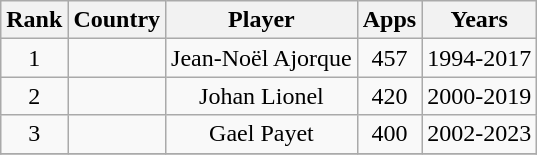<table class="wikitable" style="text-align:center;">
<tr>
<th>Rank</th>
<th>Country</th>
<th>Player</th>
<th>Apps</th>
<th>Years</th>
</tr>
<tr>
<td>1</td>
<td></td>
<td>Jean-Noël Ajorque</td>
<td>457</td>
<td>1994-2017</td>
</tr>
<tr>
<td>2</td>
<td></td>
<td>Johan Lionel</td>
<td>420</td>
<td>2000-2019</td>
</tr>
<tr>
<td>3</td>
<td></td>
<td>Gael Payet</td>
<td>400</td>
<td>2002-2023</td>
</tr>
<tr>
</tr>
</table>
